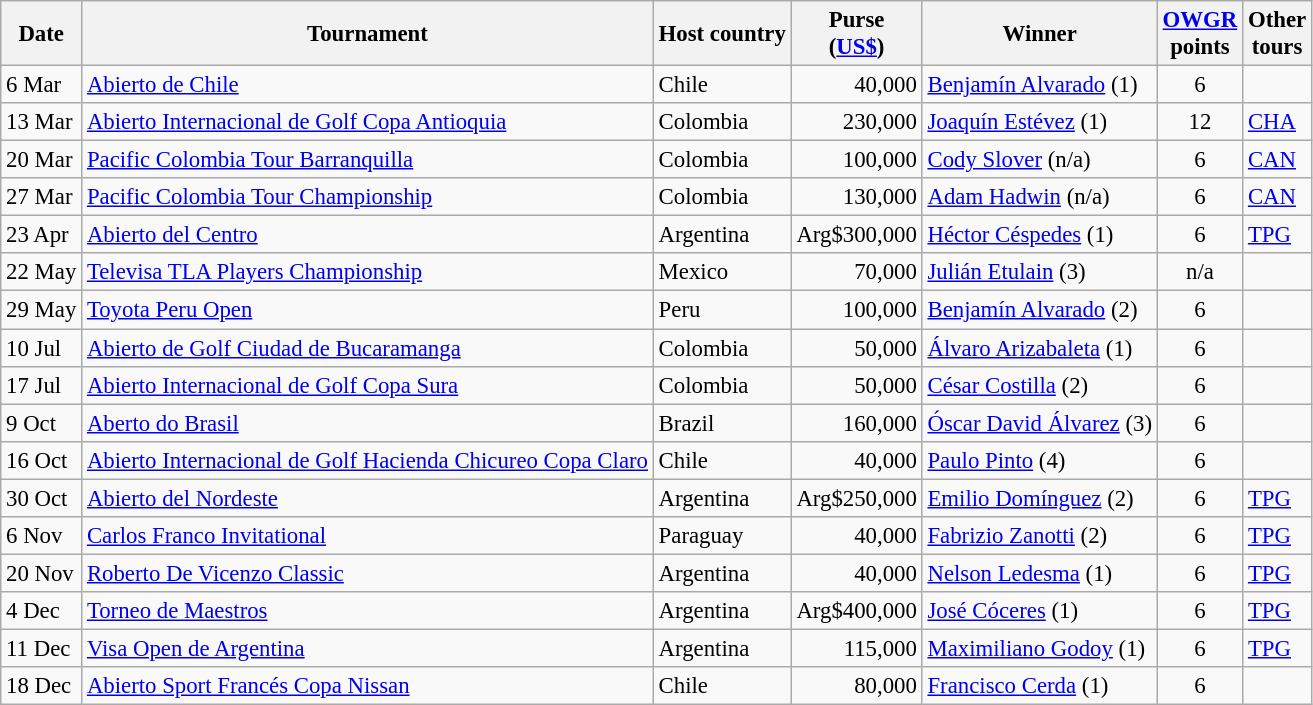<table class="wikitable" style="font-size:95%">
<tr>
<th>Date</th>
<th>Tournament</th>
<th>Host country</th>
<th>Purse<br>(<a href='#'>US$</a>)</th>
<th>Winner</th>
<th><a href='#'>OWGR</a><br>points</th>
<th>Other<br>tours</th>
</tr>
<tr>
<td>6 Mar</td>
<td><a href='#'>Abierto de Chile</a></td>
<td>Chile</td>
<td align=right>40,000</td>
<td> <a href='#'>Benjamín Alvarado</a> (1)</td>
<td align=center>6</td>
<td></td>
</tr>
<tr>
<td>13 Mar</td>
<td><a href='#'>Abierto Internacional de Golf Copa Antioquia</a></td>
<td>Colombia</td>
<td align=right>230,000</td>
<td>  <a href='#'>Joaquín Estévez</a> (1)</td>
<td align=center>12</td>
<td><a href='#'>CHA</a></td>
</tr>
<tr>
<td>20 Mar</td>
<td><a href='#'>Pacific Colombia Tour Barranquilla</a></td>
<td>Colombia</td>
<td align=right>100,000</td>
<td> <a href='#'>Cody Slover</a> (n/a)</td>
<td align=center>6</td>
<td><a href='#'>CAN</a></td>
</tr>
<tr>
<td>27 Mar</td>
<td><a href='#'>Pacific Colombia Tour Championship</a></td>
<td>Colombia</td>
<td align=right>130,000</td>
<td> <a href='#'>Adam Hadwin</a> (n/a)</td>
<td align=center>6</td>
<td><a href='#'>CAN</a></td>
</tr>
<tr>
<td>23 Apr</td>
<td><a href='#'>Abierto del Centro</a></td>
<td>Argentina</td>
<td align=right>Arg$300,000</td>
<td> <a href='#'>Héctor Céspedes</a> (1)</td>
<td align=center>6</td>
<td><a href='#'>TPG</a></td>
</tr>
<tr>
<td>22 May</td>
<td><a href='#'>Televisa TLA Players Championship</a></td>
<td>Mexico</td>
<td align=right>70,000</td>
<td> <a href='#'>Julián Etulain</a> (3)</td>
<td align=center>n/a</td>
<td></td>
</tr>
<tr>
<td>29 May</td>
<td><a href='#'>Toyota Peru Open</a></td>
<td>Peru</td>
<td align=right>100,000</td>
<td> <a href='#'>Benjamín Alvarado</a> (2)</td>
<td align=center>6</td>
<td></td>
</tr>
<tr>
<td>10 Jul</td>
<td><a href='#'>Abierto de Golf Ciudad de Bucaramanga</a></td>
<td>Colombia</td>
<td align=right>50,000</td>
<td> <a href='#'>Álvaro Arizabaleta</a> (1)</td>
<td align=center>6</td>
<td></td>
</tr>
<tr>
<td>17 Jul</td>
<td><a href='#'>Abierto Internacional de Golf Copa Sura</a></td>
<td>Colombia</td>
<td align=right>50,000</td>
<td> <a href='#'>César Costilla</a> (2)</td>
<td align=center>6</td>
<td></td>
</tr>
<tr>
<td>9 Oct</td>
<td><a href='#'>Aberto do Brasil</a></td>
<td>Brazil</td>
<td align=right>160,000</td>
<td> <a href='#'>Óscar David Álvarez</a> (3)</td>
<td align=center>6</td>
<td></td>
</tr>
<tr>
<td>16 Oct</td>
<td><a href='#'>Abierto Internacional de Golf Hacienda Chicureo Copa Claro</a></td>
<td>Chile</td>
<td align=right>40,000</td>
<td> <a href='#'>Paulo Pinto</a> (4)</td>
<td align=center>6</td>
<td></td>
</tr>
<tr>
<td>30 Oct</td>
<td><a href='#'>Abierto del Nordeste</a></td>
<td>Argentina</td>
<td align=right>Arg$250,000</td>
<td> <a href='#'>Emilio Domínguez</a> (2)</td>
<td align=center>6</td>
<td><a href='#'>TPG</a></td>
</tr>
<tr>
<td>6 Nov</td>
<td><a href='#'>Carlos Franco Invitational</a></td>
<td>Paraguay</td>
<td align=right>40,000</td>
<td> <a href='#'>Fabrizio Zanotti</a> (2)</td>
<td align=center>6</td>
<td><a href='#'>TPG</a></td>
</tr>
<tr>
<td>20 Nov</td>
<td><a href='#'>Roberto De Vicenzo Classic</a></td>
<td>Argentina</td>
<td align=right>40,000</td>
<td> <a href='#'>Nelson Ledesma</a> (1)</td>
<td align=center>6</td>
<td><a href='#'>TPG</a></td>
</tr>
<tr>
<td>4 Dec</td>
<td><a href='#'>Torneo de Maestros</a></td>
<td>Argentina</td>
<td align=right>Arg$400,000</td>
<td> <a href='#'>José Cóceres</a> (1)</td>
<td align=center>6</td>
<td><a href='#'>TPG</a></td>
</tr>
<tr>
<td>11 Dec</td>
<td><a href='#'>Visa Open de Argentina</a></td>
<td>Argentina</td>
<td align=right>115,000</td>
<td> <a href='#'>Maximiliano Godoy</a> (1)</td>
<td align=center>6</td>
<td><a href='#'>TPG</a></td>
</tr>
<tr>
<td>18 Dec</td>
<td><a href='#'>Abierto Sport Francés Copa Nissan</a></td>
<td>Chile</td>
<td align=right>80,000</td>
<td> <a href='#'>Francisco Cerda</a> (1)</td>
<td align=center>6</td>
<td></td>
</tr>
</table>
